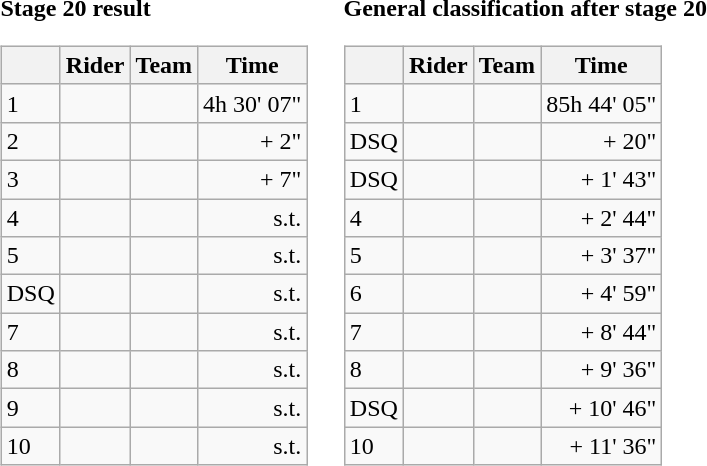<table>
<tr>
<td><strong>Stage 20 result</strong><br><table class="wikitable">
<tr>
<th></th>
<th>Rider</th>
<th>Team</th>
<th>Time</th>
</tr>
<tr>
<td>1</td>
<td></td>
<td></td>
<td align="right">4h 30' 07"</td>
</tr>
<tr>
<td>2</td>
<td></td>
<td></td>
<td align="right">+ 2"</td>
</tr>
<tr>
<td>3</td>
<td> </td>
<td></td>
<td align="right">+ 7"</td>
</tr>
<tr>
<td>4</td>
<td></td>
<td></td>
<td align="right">s.t.</td>
</tr>
<tr>
<td>5</td>
<td></td>
<td></td>
<td align="right">s.t.</td>
</tr>
<tr>
<td>DSQ</td>
<td><del></del></td>
<td><del></del></td>
<td align="right">s.t.</td>
</tr>
<tr>
<td>7</td>
<td></td>
<td></td>
<td align="right">s.t.</td>
</tr>
<tr>
<td>8</td>
<td></td>
<td></td>
<td align="right">s.t.</td>
</tr>
<tr>
<td>9</td>
<td></td>
<td></td>
<td align="right">s.t.</td>
</tr>
<tr>
<td>10</td>
<td></td>
<td></td>
<td align="right">s.t.</td>
</tr>
</table>
</td>
<td></td>
<td><strong>General classification after stage 20</strong><br><table class="wikitable">
<tr>
<th></th>
<th>Rider</th>
<th>Team</th>
<th>Time</th>
</tr>
<tr>
<td>1</td>
<td> </td>
<td></td>
<td align="right">85h 44' 05"</td>
</tr>
<tr>
<td>DSQ</td>
<td><del></del> </td>
<td><del></del></td>
<td align="right">+ 20"</td>
</tr>
<tr>
<td>DSQ</td>
<td><del></del></td>
<td><del></del></td>
<td align="right">+ 1' 43"</td>
</tr>
<tr>
<td>4</td>
<td></td>
<td></td>
<td align="right">+ 2' 44"</td>
</tr>
<tr>
<td>5</td>
<td></td>
<td></td>
<td align="right">+ 3' 37"</td>
</tr>
<tr>
<td>6</td>
<td></td>
<td></td>
<td align="right">+ 4' 59"</td>
</tr>
<tr>
<td>7</td>
<td> </td>
<td></td>
<td align="right">+ 8' 44"</td>
</tr>
<tr>
<td>8</td>
<td></td>
<td></td>
<td align="right">+ 9' 36"</td>
</tr>
<tr>
<td>DSQ</td>
<td><del></del></td>
<td><del></del></td>
<td align="right">+ 10' 46"</td>
</tr>
<tr>
<td>10</td>
<td></td>
<td></td>
<td align="right">+ 11' 36"</td>
</tr>
</table>
</td>
</tr>
</table>
